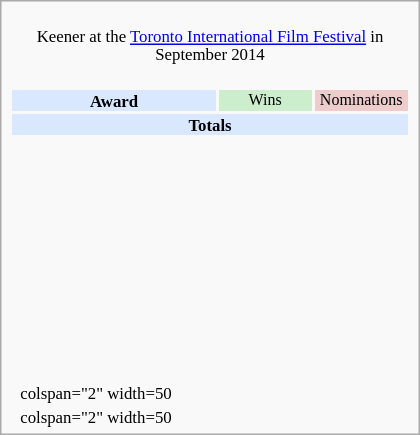<table class="infobox" style="width: 25em; text-align: left; font-size: 70%; vertical-align: middle;">
<tr>
<td colspan="3" style="text-align:center;"><br>Keener at the <a href='#'>Toronto International Film Festival</a> in September 2014</td>
</tr>
<tr>
<td colspan="3"><br><table class="collapsible collapsed" style="width:100%;">
<tr style="background:#d9e8ff; text-align:center;">
<th style="vertical-align: middle;">Award</th>
<td style="background:#cec; font-size:8pt; width:60px;">Wins</td>
<td style="background:#ecc; font-size:8pt; width:60px;">Nominations</td>
</tr>
<tr style="background:#d9e8ff;">
<td colspan="3" style="text-align:center;"><strong>Totals</strong></td>
</tr>
<tr>
<td style="text-align:center;"><br></td>
<td></td>
<td></td>
</tr>
<tr>
<td style="text-align:center;"><br></td>
<td></td>
<td></td>
</tr>
<tr>
<td style="text-align:center;"><br></td>
<td></td>
<td></td>
</tr>
<tr>
<td style="text-align:center;"><br></td>
<td></td>
<td></td>
</tr>
<tr>
<td style="text-align:center;"><br></td>
<td></td>
<td></td>
</tr>
<tr>
<td style="text-align:center;"><br></td>
<td></td>
<td></td>
</tr>
<tr>
<td style="text-align:center;"><br></td>
<td></td>
<td></td>
</tr>
<tr>
<td style="text-align:center;"><br></td>
<td></td>
<td></td>
</tr>
<tr>
<td style="text-align:center;"><br></td>
<td></td>
<td></td>
</tr>
<tr>
<td style="text-align:center;"><br></td>
<td></td>
<td></td>
</tr>
</table>
</td>
</tr>
<tr>
<td></td>
<td>colspan="2" width=50 </td>
</tr>
<tr>
<td></td>
<td>colspan="2" width=50 </td>
</tr>
</table>
